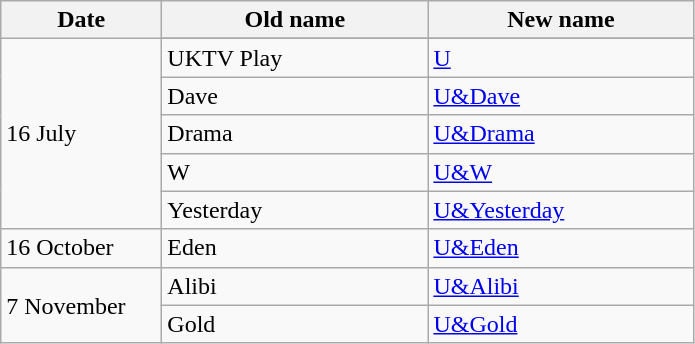<table class="wikitable">
<tr>
<th width=100>Date</th>
<th width=170>Old name</th>
<th width=170>New name</th>
</tr>
<tr>
<td rowspan=6>16 July</td>
</tr>
<tr>
<td>UKTV Play</td>
<td><a href='#'>U</a></td>
</tr>
<tr>
<td>Dave</td>
<td><a href='#'>U&Dave</a></td>
</tr>
<tr>
<td>Drama</td>
<td><a href='#'>U&Drama</a></td>
</tr>
<tr>
<td>W</td>
<td><a href='#'>U&W</a></td>
</tr>
<tr>
<td>Yesterday</td>
<td><a href='#'>U&Yesterday</a></td>
</tr>
<tr>
<td>16 October</td>
<td>Eden</td>
<td><a href='#'>U&Eden</a></td>
</tr>
<tr>
<td rowspan=2>7 November</td>
<td>Alibi</td>
<td><a href='#'>U&Alibi</a></td>
</tr>
<tr>
<td>Gold</td>
<td><a href='#'>U&Gold</a></td>
</tr>
</table>
